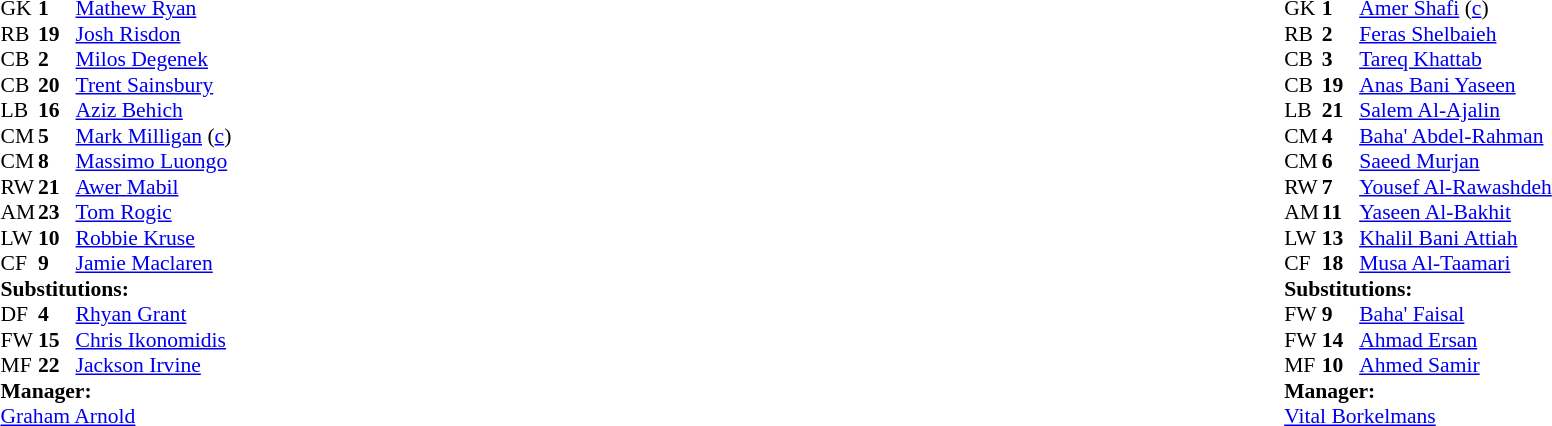<table width="100%">
<tr>
<td valign="top" width="40%"><br><table style="font-size:90%" cellspacing="0" cellpadding="0">
<tr>
<th width=25></th>
<th width=25></th>
</tr>
<tr>
<td>GK</td>
<td><strong>1</strong></td>
<td><a href='#'>Mathew Ryan</a></td>
</tr>
<tr>
<td>RB</td>
<td><strong>19</strong></td>
<td><a href='#'>Josh Risdon</a></td>
<td></td>
<td></td>
</tr>
<tr>
<td>CB</td>
<td><strong>2</strong></td>
<td><a href='#'>Milos Degenek</a></td>
</tr>
<tr>
<td>CB</td>
<td><strong>20</strong></td>
<td><a href='#'>Trent Sainsbury</a></td>
<td></td>
</tr>
<tr>
<td>LB</td>
<td><strong>16</strong></td>
<td><a href='#'>Aziz Behich</a></td>
</tr>
<tr>
<td>CM</td>
<td><strong>5</strong></td>
<td><a href='#'>Mark Milligan</a> (<a href='#'>c</a>)</td>
</tr>
<tr>
<td>CM</td>
<td><strong>8</strong></td>
<td><a href='#'>Massimo Luongo</a></td>
<td></td>
<td></td>
</tr>
<tr>
<td>RW</td>
<td><strong>21</strong></td>
<td><a href='#'>Awer Mabil</a></td>
</tr>
<tr>
<td>AM</td>
<td><strong>23</strong></td>
<td><a href='#'>Tom Rogic</a></td>
</tr>
<tr>
<td>LW</td>
<td><strong>10</strong></td>
<td><a href='#'>Robbie Kruse</a></td>
<td></td>
<td></td>
</tr>
<tr>
<td>CF</td>
<td><strong>9</strong></td>
<td><a href='#'>Jamie Maclaren</a></td>
</tr>
<tr>
<td colspan=3><strong>Substitutions:</strong></td>
</tr>
<tr>
<td>DF</td>
<td><strong>4</strong></td>
<td><a href='#'>Rhyan Grant</a></td>
<td></td>
<td></td>
</tr>
<tr>
<td>FW</td>
<td><strong>15</strong></td>
<td><a href='#'>Chris Ikonomidis</a></td>
<td></td>
<td></td>
</tr>
<tr>
<td>MF</td>
<td><strong>22</strong></td>
<td><a href='#'>Jackson Irvine</a></td>
<td></td>
<td></td>
</tr>
<tr>
<td colspan=3><strong>Manager:</strong></td>
</tr>
<tr>
<td colspan=3><a href='#'>Graham Arnold</a></td>
</tr>
</table>
</td>
<td valign="top"></td>
<td valign="top" width="50%"><br><table style="font-size:90%; margin:auto" cellspacing="0" cellpadding="0">
<tr>
<th width=25></th>
<th width=25></th>
</tr>
<tr>
<td>GK</td>
<td><strong>1</strong></td>
<td><a href='#'>Amer Shafi</a> (<a href='#'>c</a>)</td>
</tr>
<tr>
<td>RB</td>
<td><strong>2</strong></td>
<td><a href='#'>Feras Shelbaieh</a></td>
</tr>
<tr>
<td>CB</td>
<td><strong>3</strong></td>
<td><a href='#'>Tareq Khattab</a></td>
</tr>
<tr>
<td>CB</td>
<td><strong>19</strong></td>
<td><a href='#'>Anas Bani Yaseen</a></td>
</tr>
<tr>
<td>LB</td>
<td><strong>21</strong></td>
<td><a href='#'>Salem Al-Ajalin</a></td>
</tr>
<tr>
<td>CM</td>
<td><strong>4</strong></td>
<td><a href='#'>Baha' Abdel-Rahman</a></td>
</tr>
<tr>
<td>CM</td>
<td><strong>6</strong></td>
<td><a href='#'>Saeed Murjan</a></td>
<td></td>
<td></td>
</tr>
<tr>
<td>RW</td>
<td><strong>7</strong></td>
<td><a href='#'>Yousef Al-Rawashdeh</a></td>
</tr>
<tr>
<td>AM</td>
<td><strong>11</strong></td>
<td><a href='#'>Yaseen Al-Bakhit</a></td>
<td></td>
<td></td>
</tr>
<tr>
<td>LW</td>
<td><strong>13</strong></td>
<td><a href='#'>Khalil Bani Attiah</a></td>
</tr>
<tr>
<td>CF</td>
<td><strong>18</strong></td>
<td><a href='#'>Musa Al-Taamari</a></td>
<td></td>
<td></td>
</tr>
<tr>
<td colspan=3><strong>Substitutions:</strong></td>
</tr>
<tr>
<td>FW</td>
<td><strong>9</strong></td>
<td><a href='#'>Baha' Faisal</a></td>
<td></td>
<td></td>
</tr>
<tr>
<td>FW</td>
<td><strong>14</strong></td>
<td><a href='#'>Ahmad Ersan</a></td>
<td></td>
<td></td>
</tr>
<tr>
<td>MF</td>
<td><strong>10</strong></td>
<td><a href='#'>Ahmed Samir</a></td>
<td></td>
<td></td>
</tr>
<tr>
<td colspan=3><strong>Manager:</strong></td>
</tr>
<tr>
<td colspan=3> <a href='#'>Vital Borkelmans</a></td>
</tr>
</table>
</td>
</tr>
</table>
